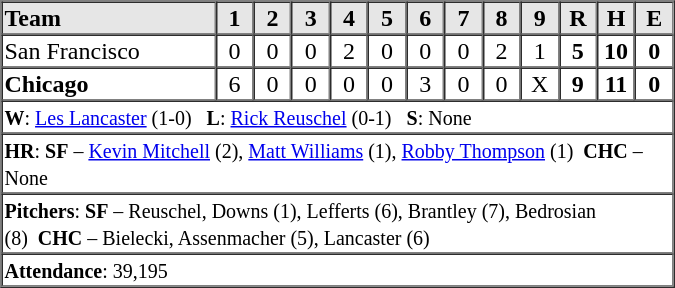<table border=1 cellspacing=0 width=450 style="margin-left:3em;">
<tr style="text-align:center; background-color:#e6e6e6;">
<th align=left width=28%>Team</th>
<th width=5%>1</th>
<th width=5%>2</th>
<th width=5%>3</th>
<th width=5%>4</th>
<th width=5%>5</th>
<th width=5%>6</th>
<th width=5%>7</th>
<th width=5%>8</th>
<th width=5%>9</th>
<th width=5%>R</th>
<th width=5%>H</th>
<th width=5%>E</th>
</tr>
<tr style="text-align:center;">
<td align=left>San Francisco</td>
<td>0</td>
<td>0</td>
<td>0</td>
<td>2</td>
<td>0</td>
<td>0</td>
<td>0</td>
<td>2</td>
<td>1</td>
<td><strong>5</strong></td>
<td><strong>10</strong></td>
<td><strong>0</strong></td>
</tr>
<tr style="text-align:center;">
<td align=left><strong>Chicago</strong></td>
<td>6</td>
<td>0</td>
<td>0</td>
<td>0</td>
<td>0</td>
<td>3</td>
<td>0</td>
<td>0</td>
<td>X</td>
<td><strong>9</strong></td>
<td><strong>11</strong></td>
<td><strong>0</strong></td>
</tr>
<tr style="text-align:left;">
<td colspan=13><small><strong>W</strong>: <a href='#'>Les Lancaster</a> (1-0)   <strong>L</strong>: <a href='#'>Rick Reuschel</a> (0-1)   <strong>S</strong>: None</small></td>
</tr>
<tr style="text-align:left;">
<td colspan=13><small><strong>HR</strong>: <strong>SF</strong> – <a href='#'>Kevin Mitchell</a> (2), <a href='#'>Matt Williams</a> (1), <a href='#'>Robby Thompson</a> (1)  <strong>CHC</strong> – None</small></td>
</tr>
<tr style="text-align:left;">
<td colspan=13><small><strong>Pitchers</strong>: <strong>SF</strong> – Reuschel, Downs (1), Lefferts (6), Brantley (7), Bedrosian (8)  <strong>CHC</strong> – Bielecki, Assenmacher (5), Lancaster (6)</small></td>
</tr>
<tr style="text-align:left;">
<td colspan=13><small><strong>Attendance</strong>: 39,195</small></td>
</tr>
</table>
